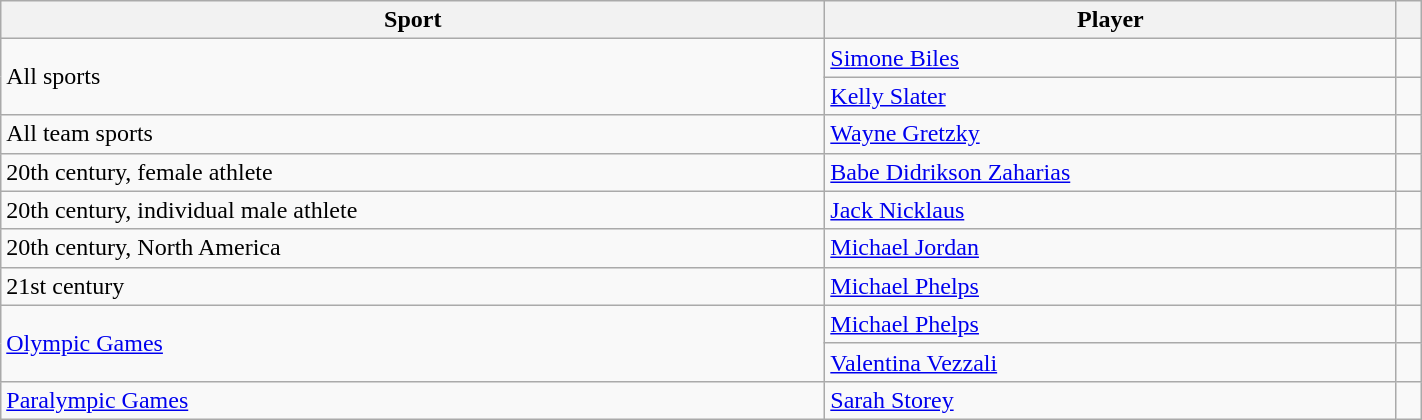<table class="wikitable mw-uncollapsed" style="width:75%;">
<tr>
<th>Sport</th>
<th>Player</th>
<th></th>
</tr>
<tr>
<td rowspan="2">All sports</td>
<td><a href='#'>Simone Biles</a></td>
<td></td>
</tr>
<tr>
<td><a href='#'>Kelly Slater</a></td>
<td></td>
</tr>
<tr>
<td>All team sports</td>
<td><a href='#'>Wayne Gretzky</a></td>
<td></td>
</tr>
<tr>
<td>20th century, female athlete</td>
<td><a href='#'>Babe Didrikson Zaharias</a></td>
<td></td>
</tr>
<tr>
<td>20th century, individual male athlete</td>
<td><a href='#'>Jack Nicklaus</a></td>
<td></td>
</tr>
<tr>
<td>20th century, North America</td>
<td><a href='#'>Michael Jordan</a></td>
<td></td>
</tr>
<tr>
<td>21st century</td>
<td><a href='#'>Michael Phelps</a></td>
<td></td>
</tr>
<tr>
<td rowspan="2"><a href='#'>Olympic Games</a></td>
<td><a href='#'>Michael Phelps</a></td>
<td></td>
</tr>
<tr>
<td><a href='#'>Valentina Vezzali</a></td>
<td></td>
</tr>
<tr>
<td><a href='#'>Paralympic Games</a></td>
<td><a href='#'>Sarah Storey</a></td>
<td></td>
</tr>
</table>
